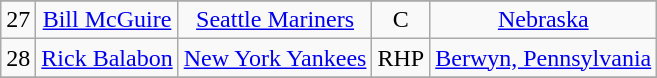<table class="wikitable" style="text-align:center">
<tr>
</tr>
<tr>
<td>27</td>
<td><a href='#'>Bill McGuire</a></td>
<td><a href='#'>Seattle Mariners</a></td>
<td>C</td>
<td><a href='#'>Nebraska</a></td>
</tr>
<tr>
<td>28</td>
<td><a href='#'>Rick Balabon</a></td>
<td><a href='#'>New York Yankees</a></td>
<td>RHP</td>
<td><a href='#'>Berwyn, Pennsylvania</a></td>
</tr>
<tr>
</tr>
</table>
